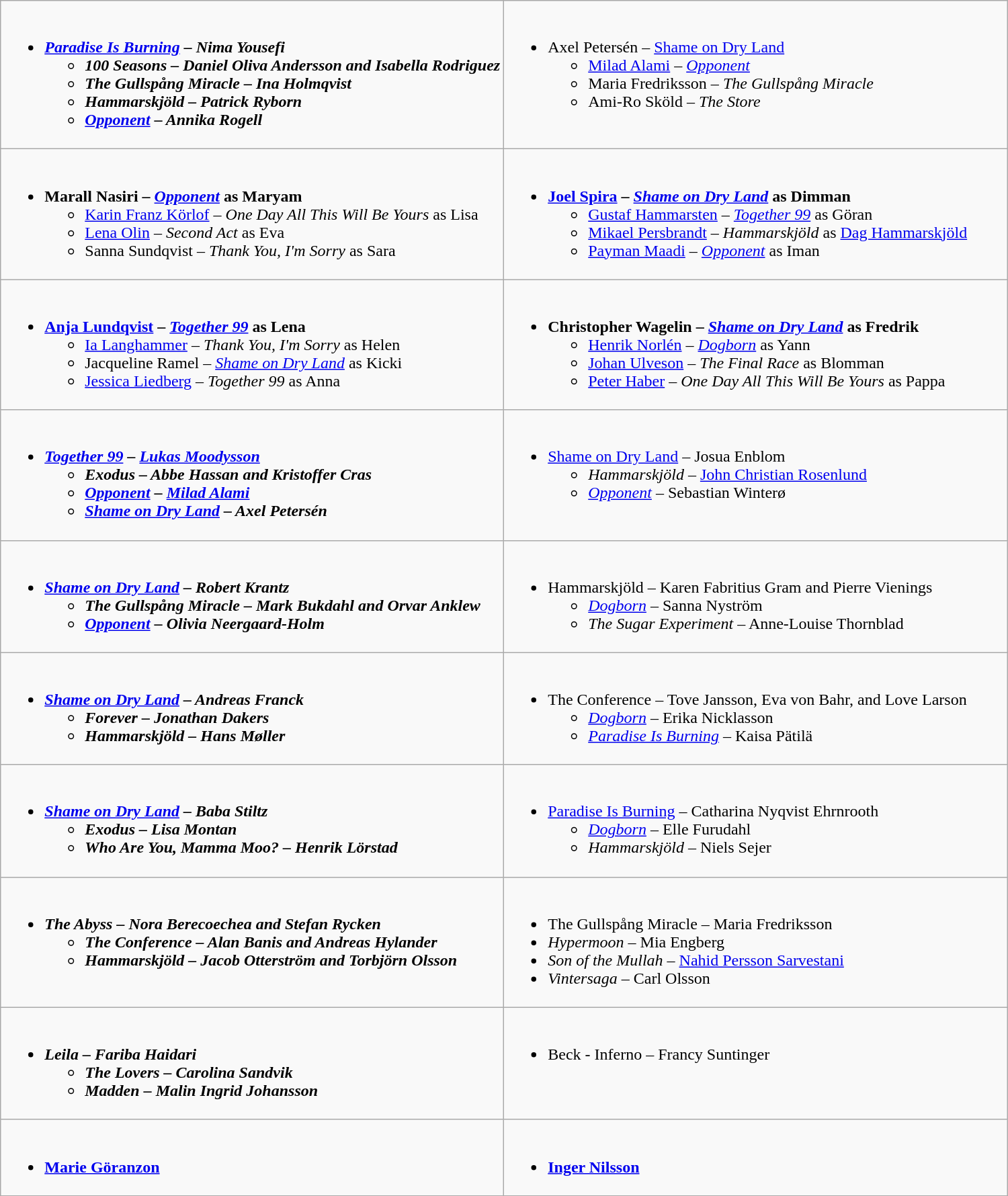<table class="wikitable">
<tr>
<td style="width:50%" valign="top"><br><ul><li><strong><em><a href='#'>Paradise Is Burning</a><em> – Nima Yousefi<strong><ul><li></em>100 Seasons<em> – Daniel Oliva Andersson and Isabella Rodriguez</li><li></em>The Gullspång Miracle<em> – Ina Holmqvist</li><li></em>Hammarskjöld<em> – Patrick Ryborn</li><li></em><a href='#'>Opponent</a><em> – Annika Rogell</li></ul></li></ul></td>
<td style="width:50%" valign="top"><br><ul><li></strong>Axel Petersén – </em><a href='#'>Shame on Dry Land</a></em></strong><ul><li><a href='#'>Milad Alami</a> – <em><a href='#'>Opponent</a></em></li><li>Maria Fredriksson – <em>The Gullspång Miracle</em></li><li>Ami-Ro Sköld – <em>The Store</em></li></ul></li></ul></td>
</tr>
<tr>
<td style="width:50%" valign="top"><br><ul><li><strong>Marall Nasiri – <em><a href='#'>Opponent</a></em> as Maryam</strong><ul><li><a href='#'>Karin Franz Körlof</a> – <em>One Day All This Will Be Yours</em> as Lisa</li><li><a href='#'>Lena Olin</a> – <em>Second Act</em> as Eva</li><li>Sanna Sundqvist – <em>Thank You, I'm Sorry</em> as Sara</li></ul></li></ul></td>
<td style="width:50%" valign="top"><br><ul><li><strong><a href='#'>Joel Spira</a> – <em><a href='#'>Shame on Dry Land</a></em> as Dimman</strong><ul><li><a href='#'>Gustaf Hammarsten</a> – <em><a href='#'>Together 99</a></em> as Göran</li><li><a href='#'>Mikael Persbrandt</a> – <em>Hammarskjöld</em> as <a href='#'>Dag Hammarskjöld</a></li><li><a href='#'>Payman Maadi</a> – <em><a href='#'>Opponent</a></em> as Iman</li></ul></li></ul></td>
</tr>
<tr>
<td style="width:50%" valign="top"><br><ul><li><strong><a href='#'>Anja Lundqvist</a> – <em><a href='#'>Together 99</a></em> as Lena</strong><ul><li><a href='#'>Ia Langhammer</a> – <em>Thank You, I'm Sorry</em> as Helen</li><li>Jacqueline Ramel – <em><a href='#'>Shame on Dry Land</a></em> as Kicki</li><li><a href='#'>Jessica Liedberg</a> – <em>Together 99</em> as Anna</li></ul></li></ul></td>
<td style="width:50%" valign="top"><br><ul><li><strong>Christopher Wagelin – <em><a href='#'>Shame on Dry Land</a></em> as Fredrik</strong><ul><li><a href='#'>Henrik Norlén</a> – <em><a href='#'>Dogborn</a></em> as Yann</li><li><a href='#'>Johan Ulveson</a> – <em>The Final Race</em> as Blomman</li><li><a href='#'>Peter Haber</a> – <em>One Day All This Will Be Yours</em> as Pappa</li></ul></li></ul></td>
</tr>
<tr>
<td style="width:50%" valign="top"><br><ul><li><strong><em><a href='#'>Together 99</a><em> – <a href='#'>Lukas Moodysson</a><strong><ul><li></em>Exodus<em> – Abbe Hassan and Kristoffer Cras</li><li></em><a href='#'>Opponent</a><em> – <a href='#'>Milad Alami</a></li><li></em><a href='#'>Shame on Dry Land</a><em> – Axel Petersén</li></ul></li></ul></td>
<td style="width:50%" valign="top"><br><ul><li></em></strong><a href='#'>Shame on Dry Land</a></em> – Josua Enblom</strong><ul><li><em>Hammarskjöld</em> – <a href='#'>John Christian Rosenlund</a></li><li><em><a href='#'>Opponent</a></em> – Sebastian Winterø</li></ul></li></ul></td>
</tr>
<tr>
<td style="width:50%" valign="top"><br><ul><li><strong><em><a href='#'>Shame on Dry Land</a><em> – Robert Krantz<strong><ul><li></em>The Gullspång Miracle<em> – Mark Bukdahl and Orvar Anklew</li><li></em><a href='#'>Opponent</a><em> – Olivia Neergaard-Holm</li></ul></li></ul></td>
<td style="width:50%" valign="top"><br><ul><li></em></strong>Hammarskjöld</em> – Karen Fabritius Gram and Pierre Vienings</strong><ul><li><em><a href='#'>Dogborn</a></em> – Sanna Nyström</li><li><em>The Sugar Experiment</em> – Anne-Louise Thornblad</li></ul></li></ul></td>
</tr>
<tr>
<td style="width:50%" valign="top"><br><ul><li><strong><em><a href='#'>Shame on Dry Land</a><em> – Andreas Franck<strong><ul><li></em>Forever<em> – Jonathan Dakers</li><li></em>Hammarskjöld<em> – Hans Møller</li></ul></li></ul></td>
<td style="width:50%" valign="top"><br><ul><li></em></strong>The Conference</em> – Tove Jansson, Eva von Bahr, and Love Larson</strong><ul><li><em><a href='#'>Dogborn</a></em> – Erika Nicklasson</li><li><em><a href='#'>Paradise Is Burning</a></em> – Kaisa Pätilä</li></ul></li></ul></td>
</tr>
<tr>
<td style="width:50%" valign="top"><br><ul><li><strong><em><a href='#'>Shame on Dry Land</a><em> – Baba Stiltz<strong><ul><li></em>Exodus<em> – Lisa Montan</li><li></em>Who Are You, Mamma Moo?<em> – Henrik Lörstad</li></ul></li></ul></td>
<td style="width:50%" valign="top"><br><ul><li></em></strong><a href='#'>Paradise Is Burning</a></em> – Catharina Nyqvist Ehrnrooth</strong><ul><li><em><a href='#'>Dogborn</a></em> – Elle Furudahl</li><li><em>Hammarskjöld</em> – Niels Sejer</li></ul></li></ul></td>
</tr>
<tr>
<td style="width:50%" valign="top"><br><ul><li><strong><em>The Abyss<em> – Nora Berecoechea and Stefan Rycken<strong><ul><li></em>The Conference<em> – Alan Banis and Andreas Hylander</li><li></em>Hammarskjöld<em> – Jacob Otterström and Torbjörn Olsson</li></ul></li></ul></td>
<td style="width:50%" valign="top"><br><ul><li></em></strong>The Gullspång Miracle</em> – Maria Fredriksson</strong></li><li><em>Hypermoon</em> – Mia Engberg</li><li><em>Son of the Mullah</em> – <a href='#'>Nahid Persson Sarvestani</a></li><li><em>Vintersaga</em> – Carl Olsson</li></ul></td>
</tr>
<tr>
<td style="width:50%" valign="top"><br><ul><li><strong><em>Leila<em> – Fariba Haidari<strong><ul><li></em>The Lovers<em> – Carolina Sandvik</li><li></em>Madden<em> – Malin Ingrid Johansson</li></ul></li></ul></td>
<td style="width:50%" valign="top"><br><ul><li></em></strong>Beck - Inferno</em> – Francy Suntinger</strong></li></ul></td>
</tr>
<tr>
<td style="width:50%" valign="top"><br><ul><li><strong><a href='#'>Marie Göranzon</a></strong></li></ul></td>
<td style="width:50%" valign="top"><br><ul><li><strong><a href='#'>Inger Nilsson</a></strong></li></ul></td>
</tr>
<tr>
</tr>
</table>
